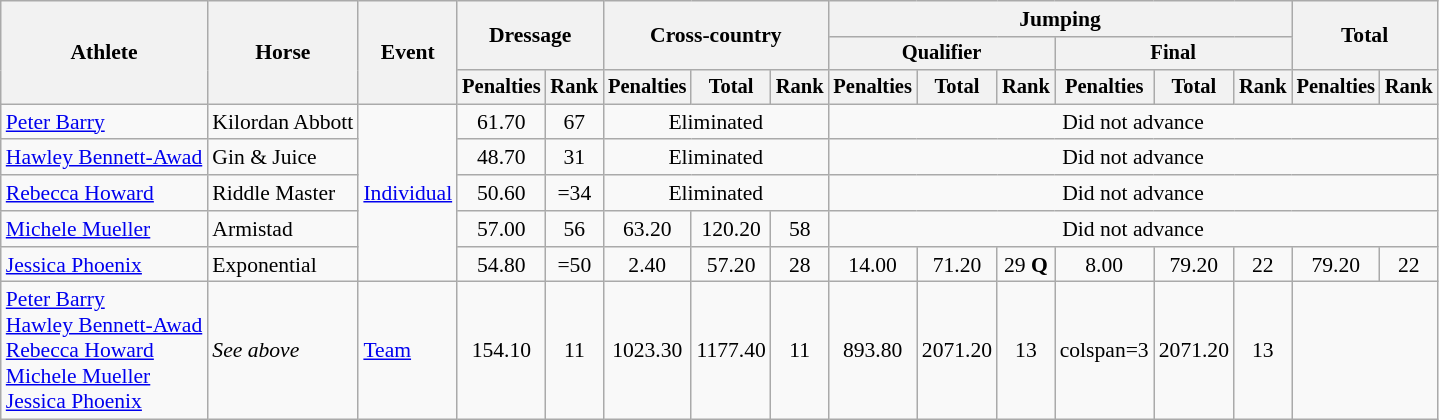<table class=wikitable style="font-size:90%">
<tr>
<th rowspan="3">Athlete</th>
<th rowspan="3">Horse</th>
<th rowspan="3">Event</th>
<th colspan="2" rowspan="2">Dressage</th>
<th colspan="3" rowspan="2">Cross-country</th>
<th colspan="6">Jumping</th>
<th colspan="3" rowspan="2">Total</th>
</tr>
<tr style="font-size:95%">
<th colspan="3">Qualifier</th>
<th colspan="3">Final</th>
</tr>
<tr style="font-size:95%">
<th>Penalties</th>
<th>Rank</th>
<th>Penalties</th>
<th>Total</th>
<th>Rank</th>
<th>Penalties</th>
<th>Total</th>
<th>Rank</th>
<th>Penalties</th>
<th>Total</th>
<th>Rank</th>
<th>Penalties</th>
<th>Rank</th>
</tr>
<tr align=center>
<td align=left><a href='#'>Peter Barry</a></td>
<td align=left>Kilordan Abbott</td>
<td align=left rowspan=5><a href='#'>Individual</a></td>
<td>61.70</td>
<td>67</td>
<td colspan=3>Eliminated</td>
<td colspan=8>Did not advance</td>
</tr>
<tr align=center>
<td align=left><a href='#'>Hawley Bennett-Awad</a></td>
<td align=left>Gin & Juice</td>
<td>48.70</td>
<td>31</td>
<td colspan=3>Eliminated</td>
<td colspan=8>Did not advance</td>
</tr>
<tr align=center>
<td align=left><a href='#'>Rebecca Howard</a></td>
<td align=left>Riddle Master</td>
<td>50.60</td>
<td>=34</td>
<td colspan=3>Eliminated</td>
<td colspan=8>Did not advance</td>
</tr>
<tr align=center>
<td align=left><a href='#'>Michele Mueller</a></td>
<td align=left>Armistad</td>
<td>57.00</td>
<td>56</td>
<td>63.20</td>
<td>120.20</td>
<td>58</td>
<td colspan=8>Did not advance</td>
</tr>
<tr align=center>
<td align=left><a href='#'>Jessica Phoenix</a></td>
<td align=left>Exponential</td>
<td>54.80</td>
<td>=50</td>
<td>2.40</td>
<td>57.20</td>
<td>28</td>
<td>14.00</td>
<td>71.20</td>
<td>29 <strong>Q</strong></td>
<td>8.00</td>
<td>79.20</td>
<td>22</td>
<td>79.20</td>
<td>22</td>
</tr>
<tr align=center>
<td align=left><a href='#'>Peter Barry</a><br><a href='#'>Hawley Bennett-Awad</a><br><a href='#'>Rebecca Howard</a><br><a href='#'>Michele Mueller</a><br><a href='#'>Jessica Phoenix</a></td>
<td align=left><em>See above</em></td>
<td align=left><a href='#'>Team</a></td>
<td>154.10</td>
<td>11</td>
<td>1023.30</td>
<td>1177.40</td>
<td>11</td>
<td>893.80</td>
<td>2071.20</td>
<td>13</td>
<td>colspan=3 </td>
<td>2071.20</td>
<td>13</td>
</tr>
</table>
